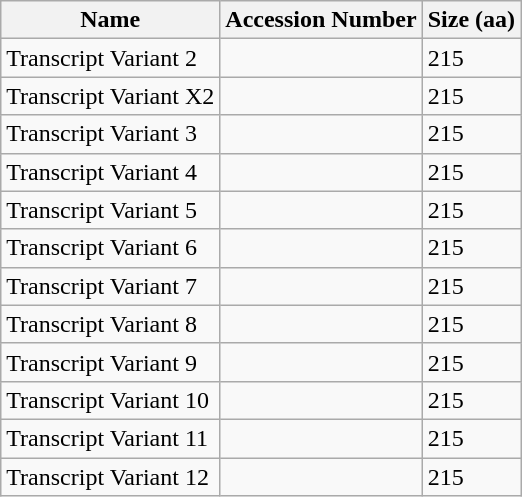<table class="wikitable">
<tr>
<th>Name</th>
<th>Accession Number</th>
<th>Size (aa)</th>
</tr>
<tr>
<td>Transcript Variant 2</td>
<td></td>
<td>215</td>
</tr>
<tr>
<td>Transcript Variant X2</td>
<td></td>
<td>215</td>
</tr>
<tr>
<td>Transcript Variant 3</td>
<td></td>
<td>215</td>
</tr>
<tr>
<td>Transcript Variant 4</td>
<td></td>
<td>215</td>
</tr>
<tr>
<td>Transcript Variant 5</td>
<td></td>
<td>215</td>
</tr>
<tr>
<td>Transcript Variant 6</td>
<td></td>
<td>215</td>
</tr>
<tr>
<td>Transcript Variant 7</td>
<td></td>
<td>215</td>
</tr>
<tr>
<td>Transcript Variant 8</td>
<td></td>
<td>215</td>
</tr>
<tr>
<td>Transcript Variant 9</td>
<td></td>
<td>215</td>
</tr>
<tr>
<td>Transcript Variant 10</td>
<td></td>
<td>215</td>
</tr>
<tr>
<td>Transcript Variant 11</td>
<td></td>
<td>215</td>
</tr>
<tr>
<td>Transcript Variant 12</td>
<td></td>
<td>215</td>
</tr>
</table>
